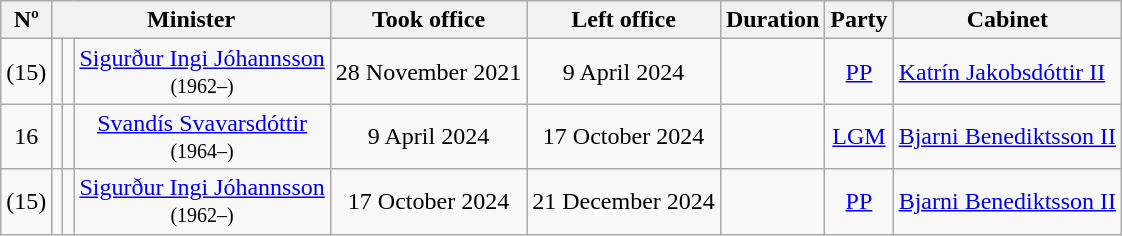<table class="wikitable" style="text-align: center;">
<tr>
<th>Nº</th>
<th colspan="3">Minister</th>
<th>Took office</th>
<th>Left office</th>
<th>Duration</th>
<th>Party</th>
<th>Cabinet</th>
</tr>
<tr>
<td style="text-align: centre;">(15)</td>
<td></td>
<td></td>
<td><a href='#'>Sigurður Ingi Jóhannsson</a><br><small>(1962–)</small></td>
<td>28 November 2021</td>
<td>9 April 2024</td>
<td></td>
<td><a href='#'>PP</a></td>
<td style="text-align: left;"><a href='#'>Katrín Jakobsdóttir II</a></td>
</tr>
<tr>
<td style="text-align: centre;">16</td>
<td></td>
<td></td>
<td><a href='#'>Svandís Svavarsdóttir</a><br><small>(1964–)</small></td>
<td>9 April 2024</td>
<td>17 October 2024</td>
<td></td>
<td><a href='#'>LGM</a></td>
<td style="text-align: left;"><a href='#'>Bjarni Benediktsson II</a></td>
</tr>
<tr>
<td style="text-align: centre;">(15)</td>
<td></td>
<td></td>
<td><a href='#'>Sigurður Ingi Jóhannsson</a><br><small>(1962–)</small></td>
<td>17 October 2024</td>
<td>21 December 2024</td>
<td></td>
<td><a href='#'>PP</a></td>
<td style="text-align: left;"><a href='#'>Bjarni Benediktsson II</a></td>
</tr>
</table>
